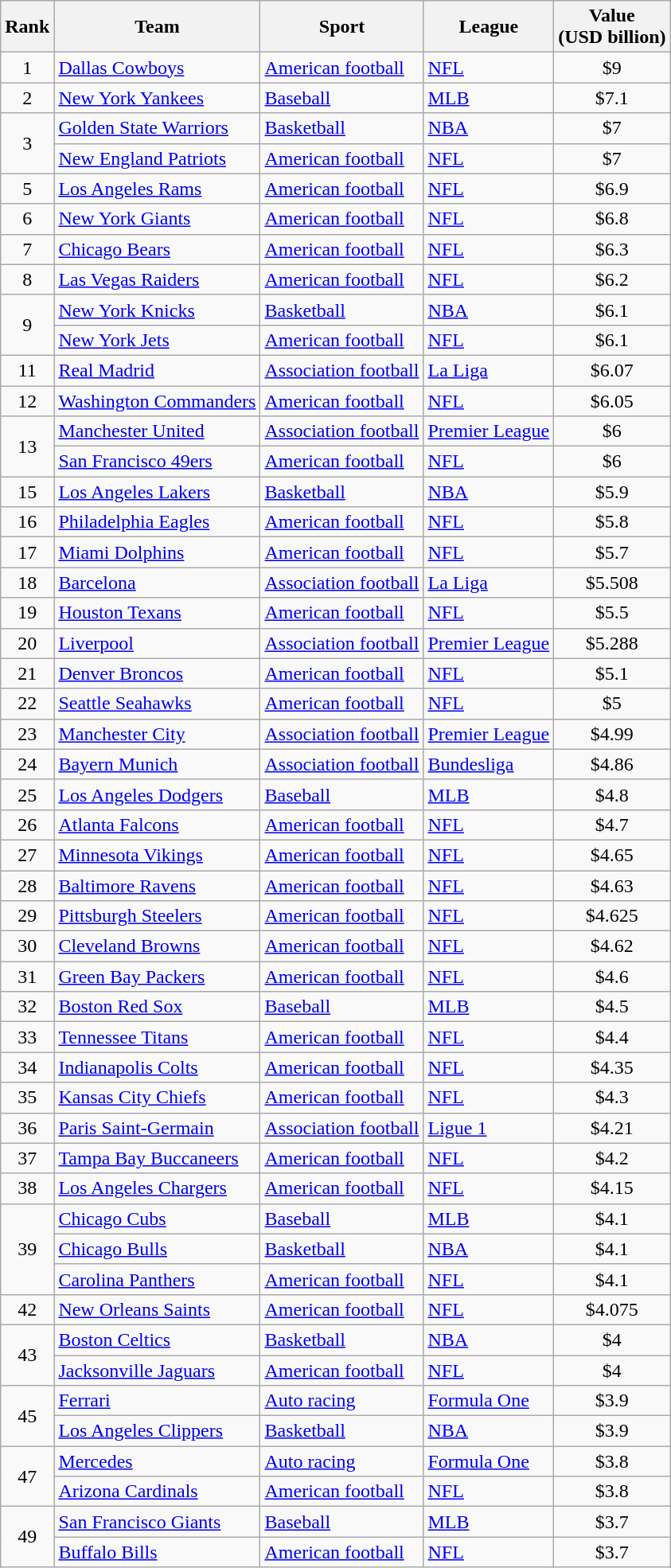<table class="wikitable sortable">
<tr>
<th>Rank</th>
<th>Team</th>
<th>Sport</th>
<th>League</th>
<th>Value<br>(USD billion)</th>
</tr>
<tr>
<td align="center">1</td>
<td> <a href='#'>Dallas Cowboys</a></td>
<td><a href='#'>American football</a></td>
<td><a href='#'>NFL</a></td>
<td align="center">$9</td>
</tr>
<tr>
<td align="center">2</td>
<td> <a href='#'>New York Yankees</a></td>
<td><a href='#'>Baseball</a></td>
<td><a href='#'>MLB</a></td>
<td align="center">$7.1</td>
</tr>
<tr>
<td rowspan="2" align="center">3</td>
<td> <a href='#'>Golden State Warriors</a></td>
<td><a href='#'>Basketball</a></td>
<td><a href='#'>NBA</a></td>
<td align="center">$7</td>
</tr>
<tr>
<td> <a href='#'>New England Patriots</a></td>
<td><a href='#'>American football</a></td>
<td><a href='#'>NFL</a></td>
<td align="center">$7</td>
</tr>
<tr>
<td align="center">5</td>
<td> <a href='#'>Los Angeles Rams</a></td>
<td><a href='#'>American football</a></td>
<td><a href='#'>NFL</a></td>
<td align="center">$6.9</td>
</tr>
<tr>
<td align="center">6</td>
<td> <a href='#'>New York Giants</a></td>
<td><a href='#'>American football</a></td>
<td><a href='#'>NFL</a></td>
<td align="center">$6.8</td>
</tr>
<tr>
<td align="center">7</td>
<td> <a href='#'>Chicago Bears</a></td>
<td><a href='#'>American football</a></td>
<td><a href='#'>NFL</a></td>
<td align="center">$6.3</td>
</tr>
<tr>
<td align="center">8</td>
<td> <a href='#'>Las Vegas Raiders</a></td>
<td><a href='#'>American football</a></td>
<td><a href='#'>NFL</a></td>
<td align="center">$6.2</td>
</tr>
<tr>
<td rowspan="2" align="center">9</td>
<td> <a href='#'>New York Knicks</a></td>
<td><a href='#'>Basketball</a></td>
<td><a href='#'>NBA</a></td>
<td align="center">$6.1</td>
</tr>
<tr>
<td> <a href='#'>New York Jets</a></td>
<td><a href='#'>American football</a></td>
<td><a href='#'>NFL</a></td>
<td align="center">$6.1</td>
</tr>
<tr>
<td align="center">11</td>
<td> <a href='#'>Real Madrid</a></td>
<td><a href='#'>Association football</a></td>
<td><a href='#'>La Liga</a></td>
<td align="center">$6.07</td>
</tr>
<tr>
<td align="center">12</td>
<td> <a href='#'>Washington Commanders</a></td>
<td><a href='#'>American football</a></td>
<td><a href='#'>NFL</a></td>
<td align="center">$6.05</td>
</tr>
<tr>
<td rowspan="2" align="center">13</td>
<td> <a href='#'>Manchester United</a></td>
<td><a href='#'>Association football</a></td>
<td><a href='#'>Premier League</a></td>
<td align="center">$6</td>
</tr>
<tr>
<td> <a href='#'>San Francisco 49ers</a></td>
<td><a href='#'>American football</a></td>
<td><a href='#'>NFL</a></td>
<td align="center">$6</td>
</tr>
<tr>
<td align="center">15</td>
<td> <a href='#'>Los Angeles Lakers</a></td>
<td><a href='#'>Basketball</a></td>
<td><a href='#'>NBA</a></td>
<td align="center">$5.9</td>
</tr>
<tr>
<td align="center">16</td>
<td> <a href='#'>Philadelphia Eagles</a></td>
<td><a href='#'>American football</a></td>
<td><a href='#'>NFL</a></td>
<td align="center">$5.8</td>
</tr>
<tr>
<td align="center">17</td>
<td> <a href='#'>Miami Dolphins</a></td>
<td><a href='#'>American football</a></td>
<td><a href='#'>NFL</a></td>
<td align="center">$5.7</td>
</tr>
<tr>
<td align="center">18</td>
<td> <a href='#'>Barcelona</a></td>
<td><a href='#'>Association football</a></td>
<td><a href='#'>La Liga</a></td>
<td align="center">$5.508</td>
</tr>
<tr>
<td align="center">19</td>
<td> <a href='#'>Houston Texans</a></td>
<td><a href='#'>American football</a></td>
<td><a href='#'>NFL</a></td>
<td align="center">$5.5</td>
</tr>
<tr>
<td align="center">20</td>
<td> <a href='#'>Liverpool</a></td>
<td><a href='#'>Association football</a></td>
<td><a href='#'>Premier League</a></td>
<td align="center">$5.288</td>
</tr>
<tr>
<td align="center">21</td>
<td> <a href='#'>Denver Broncos</a></td>
<td><a href='#'>American football</a></td>
<td><a href='#'>NFL</a></td>
<td align="center">$5.1</td>
</tr>
<tr>
<td align="center">22</td>
<td> <a href='#'>Seattle Seahawks</a></td>
<td><a href='#'>American football</a></td>
<td><a href='#'>NFL</a></td>
<td align="center">$5</td>
</tr>
<tr>
<td align="center">23</td>
<td> <a href='#'>Manchester City</a></td>
<td><a href='#'>Association football</a></td>
<td><a href='#'>Premier League</a></td>
<td align="center">$4.99</td>
</tr>
<tr>
<td align="center">24</td>
<td> <a href='#'>Bayern Munich</a></td>
<td><a href='#'>Association football</a></td>
<td><a href='#'>Bundesliga</a></td>
<td align="center">$4.86</td>
</tr>
<tr>
<td align="center">25</td>
<td> <a href='#'>Los Angeles Dodgers</a></td>
<td><a href='#'>Baseball</a></td>
<td><a href='#'>MLB</a></td>
<td align="center">$4.8</td>
</tr>
<tr>
<td align="center">26</td>
<td> <a href='#'>Atlanta Falcons</a></td>
<td><a href='#'>American football</a></td>
<td><a href='#'>NFL</a></td>
<td align="center">$4.7</td>
</tr>
<tr>
<td align="center">27</td>
<td> <a href='#'>Minnesota Vikings</a></td>
<td><a href='#'>American football</a></td>
<td><a href='#'>NFL</a></td>
<td align="center">$4.65</td>
</tr>
<tr>
<td align="center">28</td>
<td> <a href='#'>Baltimore Ravens</a></td>
<td><a href='#'>American football</a></td>
<td><a href='#'>NFL</a></td>
<td align="center">$4.63</td>
</tr>
<tr>
<td align="center">29</td>
<td> <a href='#'>Pittsburgh Steelers</a></td>
<td><a href='#'>American football</a></td>
<td><a href='#'>NFL</a></td>
<td align="center">$4.625</td>
</tr>
<tr>
<td align="center">30</td>
<td> <a href='#'>Cleveland Browns</a></td>
<td><a href='#'>American football</a></td>
<td><a href='#'>NFL</a></td>
<td align="center">$4.62</td>
</tr>
<tr>
<td align="center">31</td>
<td> <a href='#'>Green Bay Packers</a></td>
<td><a href='#'>American football</a></td>
<td><a href='#'>NFL</a></td>
<td align="center">$4.6</td>
</tr>
<tr>
<td align="center">32</td>
<td> <a href='#'>Boston Red Sox</a></td>
<td><a href='#'>Baseball</a></td>
<td><a href='#'>MLB</a></td>
<td align="center">$4.5</td>
</tr>
<tr>
<td align="center">33</td>
<td> <a href='#'>Tennessee Titans</a></td>
<td><a href='#'>American football</a></td>
<td><a href='#'>NFL</a></td>
<td align="center">$4.4</td>
</tr>
<tr>
<td align="center">34</td>
<td> <a href='#'>Indianapolis Colts</a></td>
<td><a href='#'>American football</a></td>
<td><a href='#'>NFL</a></td>
<td align="center">$4.35</td>
</tr>
<tr>
<td align="center">35</td>
<td> <a href='#'>Kansas City Chiefs</a></td>
<td><a href='#'>American football</a></td>
<td><a href='#'>NFL</a></td>
<td align="center">$4.3</td>
</tr>
<tr>
<td align="center">36</td>
<td> <a href='#'>Paris Saint-Germain</a></td>
<td><a href='#'>Association football</a></td>
<td><a href='#'>Ligue 1</a></td>
<td align="center">$4.21</td>
</tr>
<tr>
<td align="center">37</td>
<td> <a href='#'>Tampa Bay Buccaneers</a></td>
<td><a href='#'>American football</a></td>
<td><a href='#'>NFL</a></td>
<td align="center">$4.2</td>
</tr>
<tr>
<td align="center">38</td>
<td> <a href='#'>Los Angeles Chargers</a></td>
<td><a href='#'>American football</a></td>
<td><a href='#'>NFL</a></td>
<td align="center">$4.15</td>
</tr>
<tr>
<td rowspan="3" align="center">39</td>
<td> <a href='#'>Chicago Cubs</a></td>
<td><a href='#'>Baseball</a></td>
<td><a href='#'>MLB</a></td>
<td align="center">$4.1</td>
</tr>
<tr>
<td> <a href='#'>Chicago Bulls</a></td>
<td><a href='#'>Basketball</a></td>
<td><a href='#'>NBA</a></td>
<td align="center">$4.1</td>
</tr>
<tr>
<td> <a href='#'>Carolina Panthers</a></td>
<td><a href='#'>American football</a></td>
<td><a href='#'>NFL</a></td>
<td align="center">$4.1</td>
</tr>
<tr>
<td align="center">42</td>
<td> <a href='#'>New Orleans Saints</a></td>
<td><a href='#'>American football</a></td>
<td><a href='#'>NFL</a></td>
<td align="center">$4.075</td>
</tr>
<tr>
<td rowspan="2" align="center">43</td>
<td> <a href='#'>Boston Celtics</a></td>
<td><a href='#'>Basketball</a></td>
<td><a href='#'>NBA</a></td>
<td align="center">$4</td>
</tr>
<tr>
<td> <a href='#'>Jacksonville Jaguars</a></td>
<td><a href='#'>American football</a></td>
<td><a href='#'>NFL</a></td>
<td align="center">$4</td>
</tr>
<tr>
<td rowspan="2" align="center">45</td>
<td> <a href='#'>Ferrari</a></td>
<td><a href='#'>Auto racing</a></td>
<td><a href='#'>Formula One</a></td>
<td align="center">$3.9</td>
</tr>
<tr>
<td> <a href='#'>Los Angeles Clippers</a></td>
<td><a href='#'>Basketball</a></td>
<td><a href='#'>NBA</a></td>
<td align="center">$3.9</td>
</tr>
<tr>
<td rowspan="2" align="center">47</td>
<td> <a href='#'>Mercedes</a></td>
<td><a href='#'>Auto racing</a></td>
<td><a href='#'>Formula One</a></td>
<td align="center">$3.8</td>
</tr>
<tr>
<td> <a href='#'>Arizona Cardinals</a></td>
<td><a href='#'>American football</a></td>
<td><a href='#'>NFL</a></td>
<td align="center">$3.8</td>
</tr>
<tr>
<td rowspan="2" align="center">49</td>
<td> <a href='#'>San Francisco Giants</a></td>
<td><a href='#'>Baseball</a></td>
<td><a href='#'>MLB</a></td>
<td align="center">$3.7</td>
</tr>
<tr>
<td> <a href='#'>Buffalo Bills</a></td>
<td><a href='#'>American football</a></td>
<td><a href='#'>NFL</a></td>
<td align="center">$3.7</td>
</tr>
</table>
